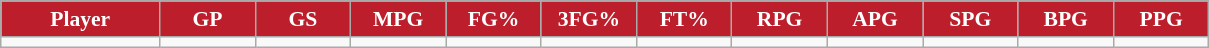<table class="wikitable sortable" style="font-size: 90%">
<tr>
<th style="background:#BC1E2C; color:#FFFFFF" width="10%">Player</th>
<th style="background:#BC1E2C; color:#FFFFFF" width="6%">GP</th>
<th style="background:#BC1E2C; color:#FFFFFF" width="6%">GS</th>
<th style="background:#BC1E2C; color:#FFFFFF" width="6%">MPG</th>
<th style="background:#BC1E2C; color:#FFFFFF" width="6%">FG%</th>
<th style="background:#BC1E2C; color:#FFFFFF" width="6%">3FG%</th>
<th style="background:#BC1E2C; color:#FFFFFF" width="6%">FT%</th>
<th style="background:#BC1E2C; color:#FFFFFF" width="6%">RPG</th>
<th style="background:#BC1E2C; color:#FFFFFF" width="6%">APG</th>
<th style="background:#BC1E2C; color:#FFFFFF" width="6%">SPG</th>
<th style="background:#BC1E2C; color:#FFFFFF" width="6%">BPG</th>
<th style="background:#BC1E2C; color:#FFFFFF" width="6%">PPG</th>
</tr>
<tr>
<td></td>
<td></td>
<td></td>
<td></td>
<td></td>
<td></td>
<td></td>
<td></td>
<td></td>
<td></td>
<td></td>
<td></td>
</tr>
</table>
